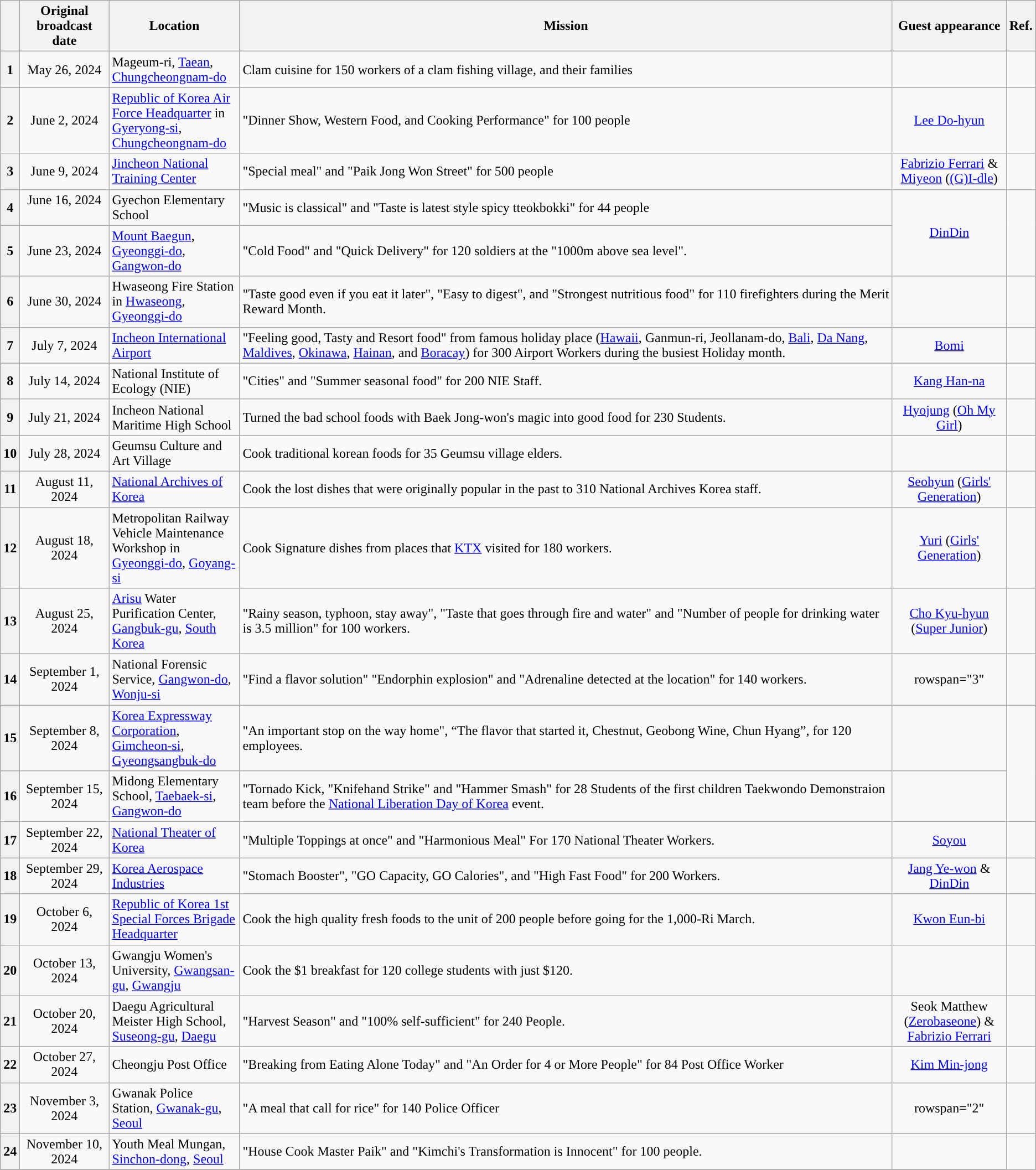<table class="wikitable" style="text-align:center">
<tr>
<th></th>
<th scope="col" style="width: 100px;">Original broadcast date</th>
<th scope="col" style="width: 150px;">Location</th>
<th scope="col">Mission</th>
<th scope="col" style="width: 130px;">Guest appearance</th>
<th>Ref.</th>
</tr>
<tr>
<th>1</th>
<td>May 26, 2024</td>
<td style="text-align:left;">Mageum-ri, <a href='#'>Taean</a>, <a href='#'>Chungcheongnam-do</a></td>
<td style="text-align:left;">Clam cuisine for 150 workers of a clam fishing village, and their families</td>
<td></td>
<td></td>
</tr>
<tr>
<th>2</th>
<td>June 2, 2024</td>
<td style="text-align:left;"><a href='#'>Republic of Korea Air Force Headquarter</a> in <a href='#'>Gyeryong-si</a>, <a href='#'>Chungcheongnam-do</a></td>
<td style="text-align:left;">"Dinner Show, Western Food, and Cooking Performance" for 100 people</td>
<td><a href='#'>Lee Do-hyun</a></td>
<td></td>
</tr>
<tr>
<th>3</th>
<td>June 9, 2024</td>
<td style="text-align:left;"><a href='#'>Jincheon National Training Center</a><br></td>
<td style="text-align:left;">"Special meal" and "Paik Jong Won Street" for 500 people</td>
<td><a href='#'>Fabrizio Ferrari</a> & <a href='#'>Miyeon</a> (<a href='#'>(G)I-dle</a>)</td>
<td></td>
</tr>
<tr>
<th>4</th>
<td>June 16, 2024<br><br></td>
<td style="text-align:left;">Gyechon Elementary School</td>
<td style="text-align:left;">"Music is classical" and  "Taste is latest style spicy tteokbokki" for 44 people</td>
<td rowspan="2"><a href='#'>DinDin</a></td>
<td rowspan="2"></td>
</tr>
<tr>
<th>5</th>
<td>June 23, 2024</td>
<td style="text-align:left;"><a href='#'>Mount Baegun</a>, <a href='#'>Gyeonggi-do</a>, <a href='#'>Gangwon-do</a></td>
<td style="text-align:left;">"Cold Food" and  "Quick Delivery" for 120 soldiers at the "1000m above sea level".</td>
</tr>
<tr>
<th>6</th>
<td>June 30, 2024</td>
<td style="text-align:left;">Hwaseong Fire Station in <a href='#'>Hwaseong</a>, <a href='#'>Gyeonggi-do</a></td>
<td style="text-align:left;">"Taste good even if you eat it later", "Easy to digest", and "Strongest nutritious food" for 110 firefighters during the Merit Reward Month.</td>
<td></td>
<td></td>
</tr>
<tr>
<th>7</th>
<td>July 7, 2024</td>
<td style="text-align:left;"><a href='#'>Incheon International Airport</a></td>
<td style="text-align:left;">"Feeling good, Tasty and Resort food" from famous holiday place (<a href='#'>Hawaii</a>, Ganmun-ri, Jeollanam-do, <a href='#'>Bali</a>, <a href='#'>Da Nang</a>, <a href='#'>Maldives</a>, <a href='#'>Okinawa</a>, <a href='#'>Hainan</a>, and <a href='#'>Boracay</a>) for 300 Airport Workers during the busiest Holiday month.</td>
<td><a href='#'>Bomi</a></td>
<td></td>
</tr>
<tr>
<th>8</th>
<td>July 14, 2024</td>
<td style="text-align:left;">National Institute of Ecology (NIE)</td>
<td style="text-align:left;">"Cities" and "Summer seasonal food" for 200 NIE Staff.</td>
<td><a href='#'>Kang Han-na</a></td>
<td></td>
</tr>
<tr>
<th>9</th>
<td>July 21, 2024</td>
<td style="text-align:left;">Incheon National Maritime High School<br></td>
<td style="text-align:left;">Turned the bad school foods with Baek Jong-won's magic into good food for 230 Students.</td>
<td><a href='#'>Hyojung</a> (<a href='#'>Oh My Girl</a>)</td>
<td></td>
</tr>
<tr>
<th>10</th>
<td>July 28, 2024</td>
<td style="text-align:left;">Geumsu Culture and Art Village</td>
<td style="text-align:left;">Cook traditional korean foods for 35 Geumsu village elders.</td>
<td></td>
<td></td>
</tr>
<tr>
<th>11</th>
<td>August 11, 2024<br></td>
<td style="text-align:left;"><a href='#'>National Archives of Korea</a></td>
<td style="text-align:left;">Cook the lost dishes that were originally popular in the past to 310 National Archives Korea staff.</td>
<td><a href='#'>Seohyun</a> (<a href='#'>Girls' Generation</a>)</td>
<td></td>
</tr>
<tr>
<th>12</th>
<td>August 18, 2024</td>
<td style="text-align:left;">Metropolitan Railway Vehicle Maintenance Workshop in <a href='#'>Gyeonggi-do</a>, <a href='#'>Goyang-si</a></td>
<td style="text-align:left;">Cook Signature dishes from places that <a href='#'>KTX</a> visited for 180 workers.</td>
<td><a href='#'>Yuri</a> (<a href='#'>Girls' Generation</a>)</td>
<td></td>
</tr>
<tr>
<th>13</th>
<td>August 25, 2024</td>
<td style="text-align:left;"><a href='#'>Arisu</a> Water Purification Center, <a href='#'>Gangbuk-gu</a>, <a href='#'>South Korea</a></td>
<td style="text-align:left;">"Rainy season, typhoon, stay away", "Taste that goes through fire and water" and "Number of people for drinking water is 3.5 million" for 100 workers.</td>
<td><a href='#'>Cho Kyu-hyun</a> (<a href='#'>Super Junior</a>)</td>
<td></td>
</tr>
<tr>
<th>14</th>
<td>September 1, 2024</td>
<td style="text-align:left;">National Forensic Service, <a href='#'>Gangwon-do</a>, <a href='#'>Wonju-si</a></td>
<td style="text-align:left;">"Find a flavor solution" "Endorphin explosion" and "Adrenaline detected at the location" for 140 workers.</td>
<td>rowspan="3" </td>
<td></td>
</tr>
<tr>
<th>15</th>
<td>September 8, 2024</td>
<td style="text-align:left;"><a href='#'>Korea Expressway Corporation</a>, <a href='#'>Gimcheon-si</a>, <a href='#'>Gyeongsangbuk-do</a></td>
<td style="text-align:left;">"An important stop on the way home", “The flavor that started it, Chestnut, Geobong Wine, Chun Hyang”, for 120 employees.</td>
<td></td>
</tr>
<tr>
<th>16</th>
<td>September 15, 2024</td>
<td style="text-align:left;">Midong Elementary School, <a href='#'>Taebaek-si</a>, <a href='#'>Gangwon-do</a></td>
<td style="text-align:left;">"Tornado Kick, "Knifehand Strike" and "Hammer Smash" for 28 Students of the first children Taekwondo Demonstraion team before the <a href='#'>National Liberation Day of Korea</a> event.</td>
<td></td>
</tr>
<tr>
<th>17</th>
<td>September 22, 2024</td>
<td style="text-align:left;"><a href='#'>National Theater of Korea</a></td>
<td style="text-align:left;">"Multiple Toppings at once" and "Harmonious Meal" For 170 National Theater Workers.</td>
<td><a href='#'>Soyou</a></td>
<td></td>
</tr>
<tr>
<th>18</th>
<td>September 29, 2024<br></td>
<td style="text-align:left;"><a href='#'>Korea Aerospace Industries</a></td>
<td style="text-align:left;">"Stomach Booster", "GO Capacity, GO Calories", and "High Fast Food" for 200 Workers.</td>
<td><a href='#'>Jang Ye-won</a> & <a href='#'>DinDin</a></td>
<td></td>
</tr>
<tr>
<th>19</th>
<td>October 6, 2024</td>
<td style="text-align:left;"><a href='#'>Republic of Korea 1st Special Forces Brigade Headquarter</a></td>
<td style="text-align:left;">Cook the high quality fresh foods to the unit of 200 people before going for the 1,000-Ri March.</td>
<td><a href='#'>Kwon Eun-bi</a></td>
<td></td>
</tr>
<tr>
<th>20</th>
<td>October 13, 2024</td>
<td style="text-align:left;">Gwangju Women's University, <a href='#'>Gwangsan-gu</a>, <a href='#'>Gwangju</a></td>
<td style="text-align:left;">Cook the $1 breakfast for 120 college students with just $120.</td>
<td></td>
<td></td>
</tr>
<tr>
<th>21</th>
<td>October 20, 2024</td>
<td style="text-align:left;">Daegu Agricultural Meister High School, <a href='#'>Suseong-gu</a>, <a href='#'>Daegu</a></td>
<td style="text-align:left;">"Harvest Season" and "100% self-sufficient" for 240 People.</td>
<td>Seok Matthew (<a href='#'>Zerobaseone</a>) & <a href='#'>Fabrizio Ferrari</a></td>
<td></td>
</tr>
<tr>
<th>22</th>
<td>October 27, 2024</td>
<td style="text-align:left;">Cheongju Post Office</td>
<td style="text-align:left;">"Breaking from Eating Alone Today" and "An Order for 4 or More People" for 84 Post Office Worker</td>
<td><a href='#'>Kim Min-jong</a><br></td>
<td></td>
</tr>
<tr>
<th>23</th>
<td>November 3, 2024</td>
<td style="text-align:left;">Gwanak Police Station, <a href='#'>Gwanak-gu</a>, <a href='#'>Seoul</a></td>
<td style="text-align:left;">"A meal that call for rice" for 140 Police Officer</td>
<td>rowspan="2" </td>
<td></td>
</tr>
<tr>
<th>24</th>
<td>November 10, 2024</td>
<td style="text-align:left;">Youth Meal Mungan, <a href='#'>Sinchon-dong</a>, <a href='#'>Seoul</a></td>
<td style="text-align:left;">"House Cook Master Paik" and "Kimchi's Transformation is Innocent" for 100 people.</td>
<td></td>
</tr>
<tr>
</tr>
</table>
